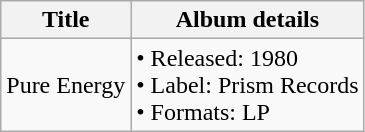<table class="wikitable">
<tr>
<th>Title</th>
<th>Album details</th>
</tr>
<tr>
<td>Pure Energy</td>
<td>• Released: 1980<br>• Label: Prism Records<br>• Formats: LP</td>
</tr>
</table>
